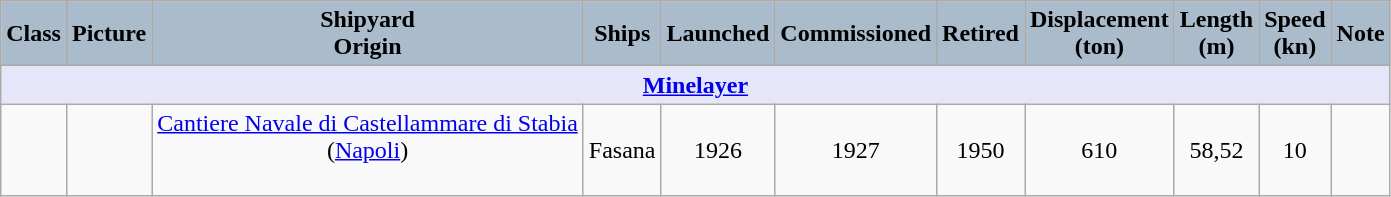<table class="wikitable" style="text-align:center;">
<tr>
<th style="text-align: central; background: #aabccc;">Class</th>
<th style="text-align: central; background: #aabccc;">Picture</th>
<th style="text-align: central; background: #aabccc;">Shipyard<br>Origin</th>
<th style="text-align: central; background: #aabccc;">Ships</th>
<th style="text-align: central; background: #aabccc;">Launched</th>
<th style="text-align: central; background: #aabccc;">Commissioned</th>
<th style="text-align: central; background: #aabccc;">Retired</th>
<th style="text-align: central; background: #aabccc;">Displacement<br>(ton)</th>
<th style="text-align: central; background: #aabccc;">Length<br>(m)</th>
<th style="text-align: central; background: #aabccc;">Speed<br>(kn)</th>
<th style="text-align: central; background: #aabccc;">Note</th>
</tr>
<tr>
<th style="align: center; background: lavender;" colspan="11"><strong><a href='#'>Minelayer</a></strong></th>
</tr>
<tr>
<td></td>
<td></td>
<td><a href='#'>Cantiere Navale di Castellammare di Stabia</a><br>(<a href='#'>Napoli</a>)<br><br></td>
<td>Fasana </td>
<td>1926</td>
<td>1927</td>
<td>1950</td>
<td>610</td>
<td>58,52</td>
<td>10</td>
<td></td>
</tr>
</table>
